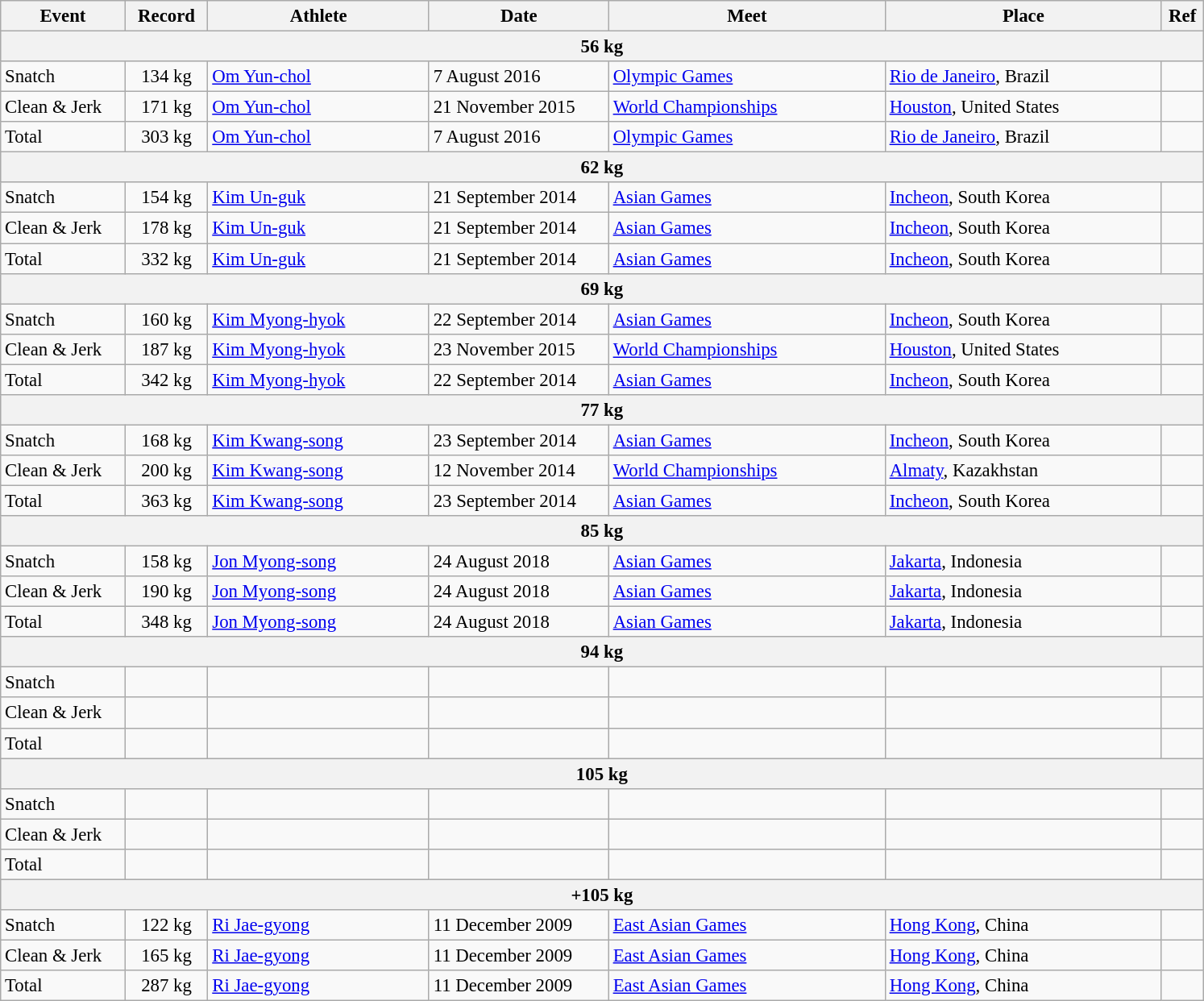<table class="wikitable" style="font-size:95%;">
<tr>
<th width=9%>Event</th>
<th width=6%>Record</th>
<th width=16%>Athlete</th>
<th width=13%>Date</th>
<th width=20%>Meet</th>
<th width=20%>Place</th>
<th width=3%>Ref</th>
</tr>
<tr bgcolor="#DDDDDD">
<th colspan="7">56 kg</th>
</tr>
<tr>
<td>Snatch</td>
<td align="center">134 kg</td>
<td><a href='#'>Om Yun-chol</a></td>
<td>7 August 2016</td>
<td><a href='#'>Olympic Games</a></td>
<td><a href='#'>Rio de Janeiro</a>, Brazil</td>
<td></td>
</tr>
<tr>
<td>Clean & Jerk</td>
<td align="center">171 kg</td>
<td><a href='#'>Om Yun-chol</a></td>
<td>21 November 2015</td>
<td><a href='#'>World Championships</a></td>
<td><a href='#'>Houston</a>, United States</td>
<td></td>
</tr>
<tr>
<td>Total</td>
<td align="center">303 kg</td>
<td><a href='#'>Om Yun-chol</a></td>
<td>7 August 2016</td>
<td><a href='#'>Olympic Games</a></td>
<td><a href='#'>Rio de Janeiro</a>, Brazil</td>
<td></td>
</tr>
<tr bgcolor="#DDDDDD">
<th colspan="7">62 kg</th>
</tr>
<tr>
<td>Snatch</td>
<td align="center">154 kg</td>
<td><a href='#'>Kim Un-guk</a></td>
<td>21 September 2014</td>
<td><a href='#'>Asian Games</a></td>
<td><a href='#'>Incheon</a>, South Korea</td>
<td></td>
</tr>
<tr>
<td>Clean & Jerk</td>
<td align="center">178 kg</td>
<td><a href='#'>Kim Un-guk</a></td>
<td>21 September 2014</td>
<td><a href='#'>Asian Games</a></td>
<td><a href='#'>Incheon</a>, South Korea</td>
<td></td>
</tr>
<tr>
<td>Total</td>
<td align="center">332 kg</td>
<td><a href='#'>Kim Un-guk</a></td>
<td>21 September 2014</td>
<td><a href='#'>Asian Games</a></td>
<td><a href='#'>Incheon</a>, South Korea</td>
<td></td>
</tr>
<tr bgcolor="#DDDDDD">
<th colspan="7">69 kg</th>
</tr>
<tr>
<td>Snatch</td>
<td align="center">160 kg</td>
<td><a href='#'>Kim Myong-hyok</a></td>
<td>22 September 2014</td>
<td><a href='#'>Asian Games</a></td>
<td><a href='#'>Incheon</a>, South Korea</td>
<td></td>
</tr>
<tr>
<td>Clean & Jerk</td>
<td align="center">187 kg</td>
<td><a href='#'>Kim Myong-hyok</a></td>
<td>23 November 2015</td>
<td><a href='#'>World Championships</a></td>
<td><a href='#'>Houston</a>, United States</td>
<td></td>
</tr>
<tr>
<td>Total</td>
<td align="center">342 kg</td>
<td><a href='#'>Kim Myong-hyok</a></td>
<td>22 September 2014</td>
<td><a href='#'>Asian Games</a></td>
<td><a href='#'>Incheon</a>, South Korea</td>
<td></td>
</tr>
<tr bgcolor="#DDDDDD">
<th colspan="7">77 kg</th>
</tr>
<tr>
<td>Snatch</td>
<td align="center">168 kg</td>
<td><a href='#'>Kim Kwang-song</a></td>
<td>23 September 2014</td>
<td><a href='#'>Asian Games</a></td>
<td><a href='#'>Incheon</a>, South Korea</td>
<td></td>
</tr>
<tr>
<td>Clean & Jerk</td>
<td align="center">200 kg</td>
<td><a href='#'>Kim Kwang-song</a></td>
<td>12 November 2014</td>
<td><a href='#'>World Championships</a></td>
<td><a href='#'>Almaty</a>, Kazakhstan</td>
<td></td>
</tr>
<tr>
<td>Total</td>
<td align="center">363 kg</td>
<td><a href='#'>Kim Kwang-song</a></td>
<td>23 September 2014</td>
<td><a href='#'>Asian Games</a></td>
<td><a href='#'>Incheon</a>, South Korea</td>
<td></td>
</tr>
<tr bgcolor="#DDDDDD">
<th colspan="7">85 kg</th>
</tr>
<tr>
<td>Snatch</td>
<td align="center">158 kg</td>
<td><a href='#'>Jon Myong-song</a></td>
<td>24 August 2018</td>
<td><a href='#'>Asian Games</a></td>
<td><a href='#'>Jakarta</a>, Indonesia</td>
<td></td>
</tr>
<tr>
<td>Clean & Jerk</td>
<td align="center">190 kg</td>
<td><a href='#'>Jon Myong-song</a></td>
<td>24 August 2018</td>
<td><a href='#'>Asian Games</a></td>
<td><a href='#'>Jakarta</a>, Indonesia</td>
<td></td>
</tr>
<tr>
<td>Total</td>
<td align="center">348 kg</td>
<td><a href='#'>Jon Myong-song</a></td>
<td>24 August 2018</td>
<td><a href='#'>Asian Games</a></td>
<td><a href='#'>Jakarta</a>, Indonesia</td>
<td></td>
</tr>
<tr bgcolor="#DDDDDD">
<th colspan="7">94 kg</th>
</tr>
<tr>
<td>Snatch</td>
<td align="center"></td>
<td></td>
<td></td>
<td></td>
<td></td>
<td></td>
</tr>
<tr>
<td>Clean & Jerk</td>
<td align="center"></td>
<td></td>
<td></td>
<td></td>
<td></td>
<td></td>
</tr>
<tr>
<td>Total</td>
<td align="center"></td>
<td></td>
<td></td>
<td></td>
<td></td>
<td></td>
</tr>
<tr bgcolor="#DDDDDD">
<th colspan="7">105 kg</th>
</tr>
<tr>
<td>Snatch</td>
<td align="center"></td>
<td></td>
<td></td>
<td></td>
<td></td>
<td></td>
</tr>
<tr>
<td>Clean & Jerk</td>
<td align="center"></td>
<td></td>
<td></td>
<td></td>
<td></td>
<td></td>
</tr>
<tr>
<td>Total</td>
<td align="center"></td>
<td></td>
<td></td>
<td></td>
<td></td>
<td></td>
</tr>
<tr bgcolor="#DDDDDD">
<th colspan="7">+105 kg</th>
</tr>
<tr>
<td>Snatch</td>
<td align="center">122 kg</td>
<td><a href='#'>Ri Jae-gyong</a></td>
<td>11 December 2009</td>
<td><a href='#'>East Asian Games</a></td>
<td><a href='#'>Hong Kong</a>, China</td>
<td></td>
</tr>
<tr>
<td>Clean & Jerk</td>
<td align="center">165 kg</td>
<td><a href='#'>Ri Jae-gyong</a></td>
<td>11 December 2009</td>
<td><a href='#'>East Asian Games</a></td>
<td><a href='#'>Hong Kong</a>, China</td>
<td></td>
</tr>
<tr>
<td>Total</td>
<td align="center">287 kg</td>
<td><a href='#'>Ri Jae-gyong</a></td>
<td>11 December 2009</td>
<td><a href='#'>East Asian Games</a></td>
<td><a href='#'>Hong Kong</a>, China</td>
<td></td>
</tr>
</table>
